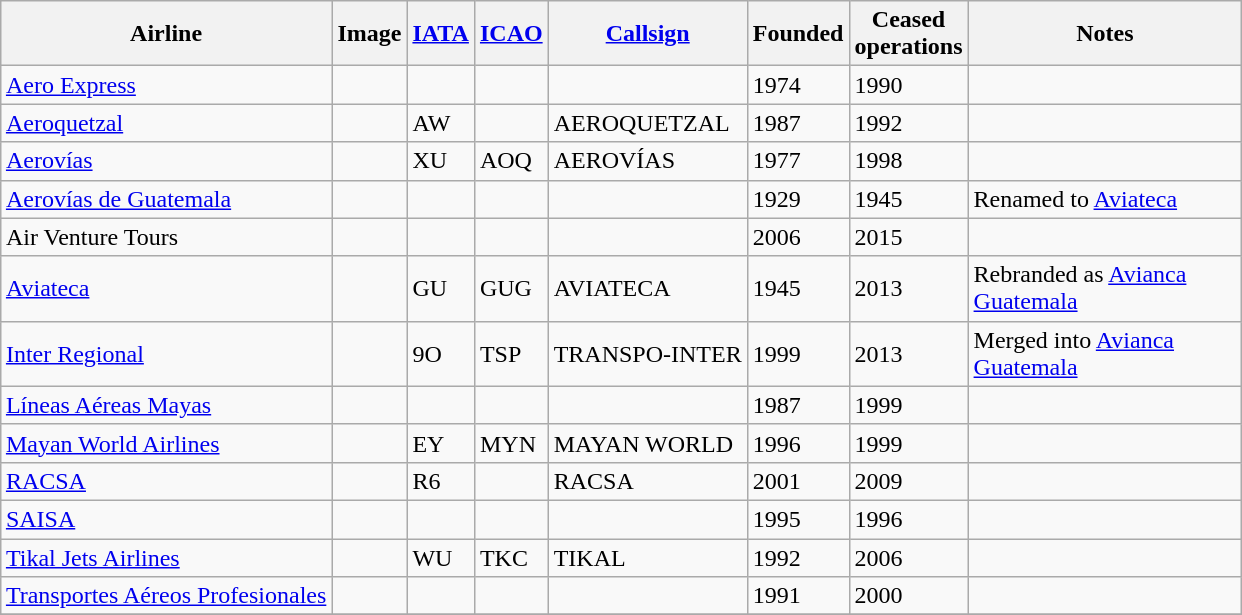<table class="wikitable sortable" style="border-collapse:collapse; margin:auto;" border="1" cellpadding="3">
<tr valign="middle">
<th>Airline</th>
<th>Image</th>
<th><a href='#'>IATA</a></th>
<th><a href='#'>ICAO</a></th>
<th><a href='#'>Callsign</a></th>
<th>Founded</th>
<th>Ceased<br>operations</th>
<th style="width:175px;">Notes</th>
</tr>
<tr>
<td><a href='#'>Aero Express</a></td>
<td></td>
<td></td>
<td></td>
<td></td>
<td>1974</td>
<td>1990</td>
<td></td>
</tr>
<tr>
<td><a href='#'>Aeroquetzal</a></td>
<td></td>
<td>AW</td>
<td></td>
<td>AEROQUETZAL</td>
<td>1987</td>
<td>1992</td>
<td></td>
</tr>
<tr>
<td><a href='#'>Aerovías</a></td>
<td></td>
<td>XU</td>
<td>AOQ</td>
<td>AEROVÍAS</td>
<td>1977</td>
<td>1998</td>
<td></td>
</tr>
<tr>
<td><a href='#'>Aerovías de Guatemala</a></td>
<td></td>
<td></td>
<td></td>
<td></td>
<td>1929</td>
<td>1945</td>
<td>Renamed to <a href='#'>Aviateca</a></td>
</tr>
<tr>
<td>Air Venture Tours</td>
<td></td>
<td></td>
<td></td>
<td></td>
<td>2006</td>
<td>2015</td>
<td></td>
</tr>
<tr>
<td><a href='#'>Aviateca</a></td>
<td></td>
<td>GU</td>
<td>GUG</td>
<td>AVIATECA</td>
<td>1945</td>
<td>2013</td>
<td>Rebranded as <a href='#'>Avianca Guatemala</a></td>
</tr>
<tr>
<td><a href='#'>Inter Regional</a></td>
<td></td>
<td>9O</td>
<td>TSP</td>
<td>TRANSPO-INTER</td>
<td>1999</td>
<td>2013</td>
<td>Merged into <a href='#'>Avianca Guatemala</a></td>
</tr>
<tr>
<td><a href='#'>Líneas Aéreas Mayas</a></td>
<td></td>
<td></td>
<td></td>
<td></td>
<td>1987</td>
<td>1999</td>
<td></td>
</tr>
<tr>
<td><a href='#'>Mayan World Airlines</a></td>
<td></td>
<td>EY</td>
<td>MYN</td>
<td>MAYAN WORLD</td>
<td>1996</td>
<td>1999</td>
<td></td>
</tr>
<tr>
<td><a href='#'>RACSA</a></td>
<td></td>
<td>R6</td>
<td></td>
<td>RACSA</td>
<td>2001</td>
<td>2009</td>
<td></td>
</tr>
<tr>
<td><a href='#'>SAISA</a></td>
<td></td>
<td></td>
<td></td>
<td></td>
<td>1995</td>
<td>1996</td>
<td></td>
</tr>
<tr>
<td><a href='#'>Tikal Jets Airlines</a></td>
<td></td>
<td>WU</td>
<td>TKC</td>
<td>TIKAL</td>
<td>1992</td>
<td>2006</td>
<td></td>
</tr>
<tr>
<td><a href='#'>Transportes Aéreos Profesionales</a></td>
<td></td>
<td></td>
<td></td>
<td></td>
<td>1991</td>
<td>2000</td>
<td></td>
</tr>
<tr>
</tr>
</table>
